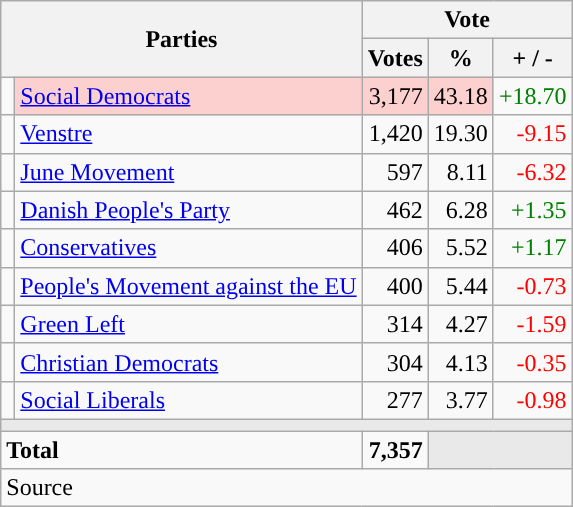<table class="wikitable" style="text-align:right;">
<tr>
<th style="text-align:centre;" rowspan="2" colspan="2" width="225">Parties</th>
<th colspan="3">Vote</th>
</tr>
<tr>
<th width="15">Votes</th>
<th width="15">%</th>
<th width="15">+ / -</th>
</tr>
<tr>
<td width="2" style="color:inherit;background:"></td>
<td bgcolor=#fbd0ce   align="left"><a href='#'>Social Democrats</a></td>
<td bgcolor=#fbd0ce>3,177</td>
<td bgcolor=#fbd0ce>43.18</td>
<td style=color:green;>+18.70</td>
</tr>
<tr>
<td width="2" style="color:inherit;background:"></td>
<td align="left"><a href='#'>Venstre</a></td>
<td>1,420</td>
<td>19.30</td>
<td style=color:red;>-9.15</td>
</tr>
<tr>
<td width="2" style="color:inherit;background:"></td>
<td align="left"><a href='#'>June Movement</a></td>
<td>597</td>
<td>8.11</td>
<td style=color:red;>-6.32</td>
</tr>
<tr>
<td width="2" style="color:inherit;background:"></td>
<td align="left"><a href='#'>Danish People's Party</a></td>
<td>462</td>
<td>6.28</td>
<td style=color:green;>+1.35</td>
</tr>
<tr>
<td width="2" style="color:inherit;background:"></td>
<td align="left"><a href='#'>Conservatives</a></td>
<td>406</td>
<td>5.52</td>
<td style=color:green;>+1.17</td>
</tr>
<tr>
<td width="2" style="color:inherit;background:"></td>
<td align="left"><a href='#'>People's Movement against the EU</a></td>
<td>400</td>
<td>5.44</td>
<td style=color:red;>-0.73</td>
</tr>
<tr>
<td width="2" style="color:inherit;background:"></td>
<td align="left"><a href='#'>Green Left</a></td>
<td>314</td>
<td>4.27</td>
<td style=color:red;>-1.59</td>
</tr>
<tr>
<td width="2" style="color:inherit;background:"></td>
<td align="left"><a href='#'>Christian Democrats</a></td>
<td>304</td>
<td>4.13</td>
<td style=color:red;>-0.35</td>
</tr>
<tr>
<td width="2" style="color:inherit;background:"></td>
<td align="left"><a href='#'>Social Liberals</a></td>
<td>277</td>
<td>3.77</td>
<td style=color:red;>-0.98</td>
</tr>
<tr>
<td colspan="7" bgcolor="#E9E9E9"></td>
</tr>
<tr>
<td align="left" colspan="2"><strong>Total</strong></td>
<td><strong>7,357</strong></td>
<td bgcolor="#E9E9E9" colspan="2"></td>
</tr>
<tr>
<td align="left" colspan="6">Source</td>
</tr>
</table>
